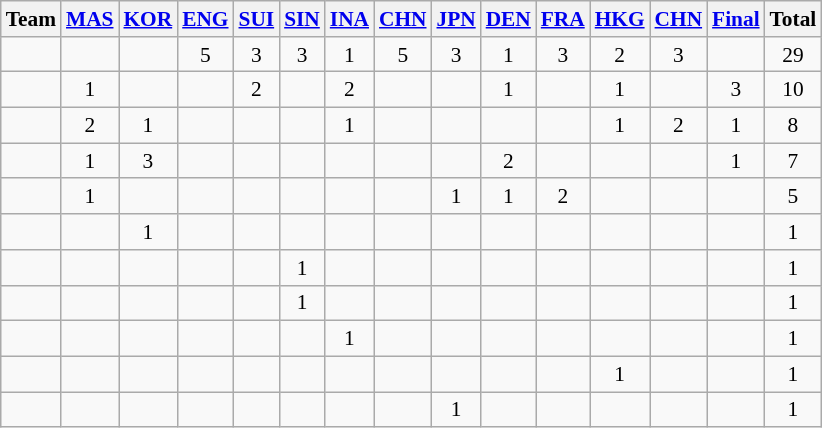<table class=wikitable style="font-size:89%; text-align:center">
<tr>
<th>Team</th>
<th><a href='#'>MAS</a></th>
<th><a href='#'>KOR</a></th>
<th><a href='#'>ENG</a></th>
<th><a href='#'>SUI</a></th>
<th><a href='#'>SIN</a></th>
<th><a href='#'>INA</a></th>
<th><a href='#'>CHN</a></th>
<th><a href='#'>JPN</a></th>
<th><a href='#'>DEN</a></th>
<th><a href='#'>FRA</a></th>
<th><a href='#'>HKG</a></th>
<th><a href='#'>CHN</a></th>
<th><a href='#'>Final</a></th>
<th>Total</th>
</tr>
<tr>
<td align=left></td>
<td></td>
<td></td>
<td>5</td>
<td>3</td>
<td>3</td>
<td>1</td>
<td>5</td>
<td>3</td>
<td>1</td>
<td>3</td>
<td>2</td>
<td>3</td>
<td></td>
<td>29</td>
</tr>
<tr>
<td align=left></td>
<td>1</td>
<td></td>
<td></td>
<td>2</td>
<td></td>
<td>2</td>
<td></td>
<td></td>
<td>1</td>
<td></td>
<td>1</td>
<td></td>
<td>3</td>
<td>10</td>
</tr>
<tr>
<td align=left></td>
<td>2</td>
<td>1</td>
<td></td>
<td></td>
<td></td>
<td>1</td>
<td></td>
<td></td>
<td></td>
<td></td>
<td>1</td>
<td>2</td>
<td>1</td>
<td>8</td>
</tr>
<tr>
<td align=left></td>
<td>1</td>
<td>3</td>
<td></td>
<td></td>
<td></td>
<td></td>
<td></td>
<td></td>
<td>2</td>
<td></td>
<td></td>
<td></td>
<td>1</td>
<td>7</td>
</tr>
<tr>
<td align=left></td>
<td>1</td>
<td></td>
<td></td>
<td></td>
<td></td>
<td></td>
<td></td>
<td>1</td>
<td>1</td>
<td>2</td>
<td></td>
<td></td>
<td></td>
<td>5</td>
</tr>
<tr>
<td align=left></td>
<td></td>
<td>1</td>
<td></td>
<td></td>
<td></td>
<td></td>
<td></td>
<td></td>
<td></td>
<td></td>
<td></td>
<td></td>
<td></td>
<td>1</td>
</tr>
<tr>
<td align=left></td>
<td></td>
<td></td>
<td></td>
<td></td>
<td>1</td>
<td></td>
<td></td>
<td></td>
<td></td>
<td></td>
<td></td>
<td></td>
<td></td>
<td>1</td>
</tr>
<tr>
<td align=left></td>
<td></td>
<td></td>
<td></td>
<td></td>
<td>1</td>
<td></td>
<td></td>
<td></td>
<td></td>
<td></td>
<td></td>
<td></td>
<td></td>
<td>1</td>
</tr>
<tr>
<td align=left></td>
<td></td>
<td></td>
<td></td>
<td></td>
<td></td>
<td>1</td>
<td></td>
<td></td>
<td></td>
<td></td>
<td></td>
<td></td>
<td></td>
<td>1</td>
</tr>
<tr>
<td align=left></td>
<td></td>
<td></td>
<td></td>
<td></td>
<td></td>
<td></td>
<td></td>
<td></td>
<td></td>
<td></td>
<td>1</td>
<td></td>
<td></td>
<td>1</td>
</tr>
<tr>
<td align=left></td>
<td></td>
<td></td>
<td></td>
<td></td>
<td></td>
<td></td>
<td></td>
<td>1</td>
<td></td>
<td></td>
<td></td>
<td></td>
<td></td>
<td>1</td>
</tr>
</table>
